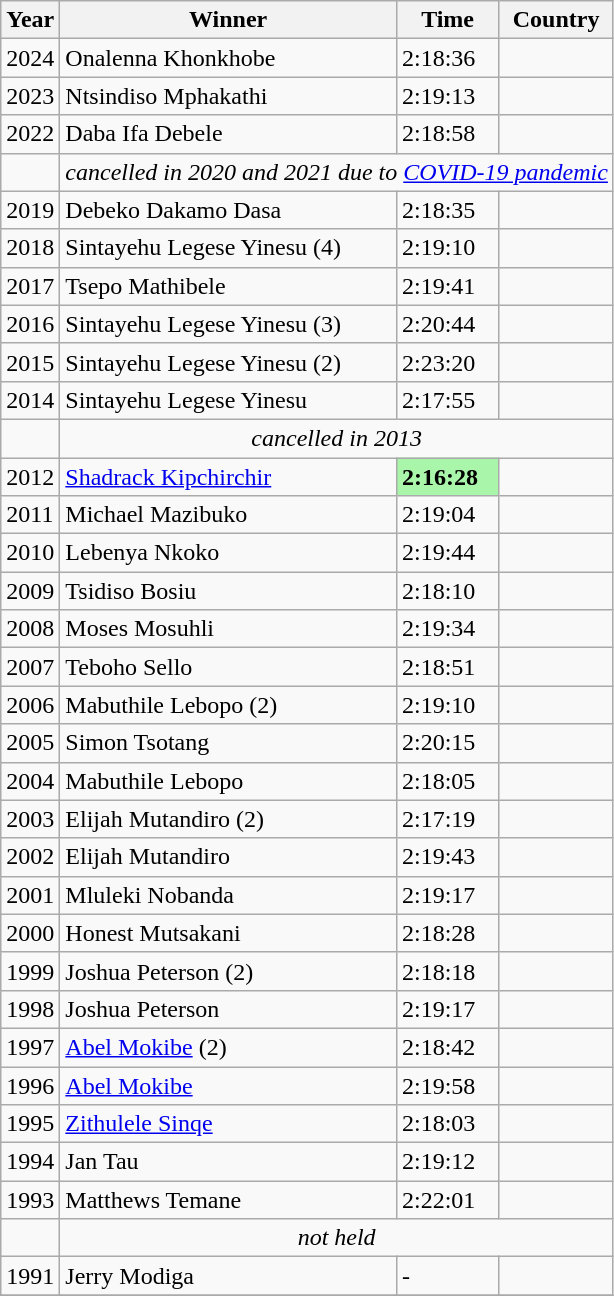<table class="wikitable sortable">
<tr>
<th>Year</th>
<th>Winner</th>
<th>Time</th>
<th>Country</th>
</tr>
<tr>
<td>2024</td>
<td>Onalenna Khonkhobe</td>
<td>2:18:36</td>
<td></td>
</tr>
<tr>
<td>2023</td>
<td>Ntsindiso Mphakathi</td>
<td>2:19:13</td>
<td></td>
</tr>
<tr>
<td>2022</td>
<td>Daba Ifa Debele</td>
<td>2:18:58</td>
<td></td>
</tr>
<tr>
<td></td>
<td colspan="3" align="center" data-sort-value=""><em>cancelled in 2020 and 2021 due to <a href='#'>COVID-19 pandemic</a></em></td>
</tr>
<tr>
<td>2019</td>
<td>Debeko Dakamo Dasa</td>
<td>2:18:35</td>
<td></td>
</tr>
<tr>
<td>2018</td>
<td>Sintayehu Legese Yinesu (4)</td>
<td>2:19:10</td>
<td></td>
</tr>
<tr>
<td>2017</td>
<td>Tsepo Mathibele</td>
<td>2:19:41</td>
<td></td>
</tr>
<tr>
<td>2016</td>
<td>Sintayehu Legese Yinesu (3)</td>
<td>2:20:44</td>
<td></td>
</tr>
<tr>
<td>2015</td>
<td>Sintayehu Legese Yinesu (2)</td>
<td>2:23:20</td>
<td></td>
</tr>
<tr>
<td>2014</td>
<td>Sintayehu Legese Yinesu</td>
<td>2:17:55</td>
<td></td>
</tr>
<tr>
<td></td>
<td colspan="3" align="center" data-sort-value=""><em>cancelled in 2013</em></td>
</tr>
<tr>
<td>2012</td>
<td><a href='#'>Shadrack Kipchirchir</a></td>
<td bgcolor=#A9F5A9><strong>2:16:28</strong></td>
<td></td>
</tr>
<tr>
<td>2011</td>
<td>Michael Mazibuko</td>
<td>2:19:04</td>
<td></td>
</tr>
<tr>
<td>2010</td>
<td>Lebenya Nkoko</td>
<td>2:19:44</td>
<td></td>
</tr>
<tr>
<td>2009</td>
<td>Tsidiso Bosiu</td>
<td>2:18:10</td>
<td></td>
</tr>
<tr>
<td>2008</td>
<td>Moses Mosuhli</td>
<td>2:19:34</td>
<td></td>
</tr>
<tr>
<td>2007</td>
<td>Teboho Sello</td>
<td>2:18:51</td>
<td></td>
</tr>
<tr>
<td>2006</td>
<td>Mabuthile Lebopo (2)</td>
<td>2:19:10</td>
<td></td>
</tr>
<tr>
<td>2005</td>
<td>Simon Tsotang</td>
<td>2:20:15</td>
<td></td>
</tr>
<tr>
<td>2004</td>
<td>Mabuthile Lebopo</td>
<td>2:18:05</td>
<td></td>
</tr>
<tr>
<td>2003</td>
<td>Elijah Mutandiro (2)</td>
<td>2:17:19</td>
<td></td>
</tr>
<tr>
<td>2002</td>
<td>Elijah Mutandiro</td>
<td>2:19:43</td>
<td></td>
</tr>
<tr>
<td>2001</td>
<td>Mluleki Nobanda</td>
<td>2:19:17</td>
<td></td>
</tr>
<tr>
<td>2000</td>
<td>Honest Mutsakani</td>
<td>2:18:28</td>
<td></td>
</tr>
<tr>
<td>1999</td>
<td>Joshua Peterson (2)</td>
<td>2:18:18</td>
<td></td>
</tr>
<tr>
<td>1998</td>
<td>Joshua Peterson</td>
<td>2:19:17</td>
<td></td>
</tr>
<tr>
<td>1997</td>
<td><a href='#'>Abel Mokibe</a> (2)</td>
<td>2:18:42</td>
<td></td>
</tr>
<tr>
<td>1996</td>
<td><a href='#'>Abel Mokibe</a></td>
<td>2:19:58</td>
<td></td>
</tr>
<tr>
<td>1995</td>
<td><a href='#'>Zithulele Sinqe</a></td>
<td>2:18:03</td>
<td></td>
</tr>
<tr>
<td>1994</td>
<td>Jan Tau</td>
<td>2:19:12</td>
<td></td>
</tr>
<tr>
<td>1993</td>
<td>Matthews Temane</td>
<td>2:22:01</td>
<td></td>
</tr>
<tr>
<td></td>
<td colspan="3" align="center" data-sort-value=""><em>not held</em></td>
</tr>
<tr>
<td>1991</td>
<td>Jerry Modiga</td>
<td>-</td>
<td></td>
</tr>
<tr>
</tr>
</table>
